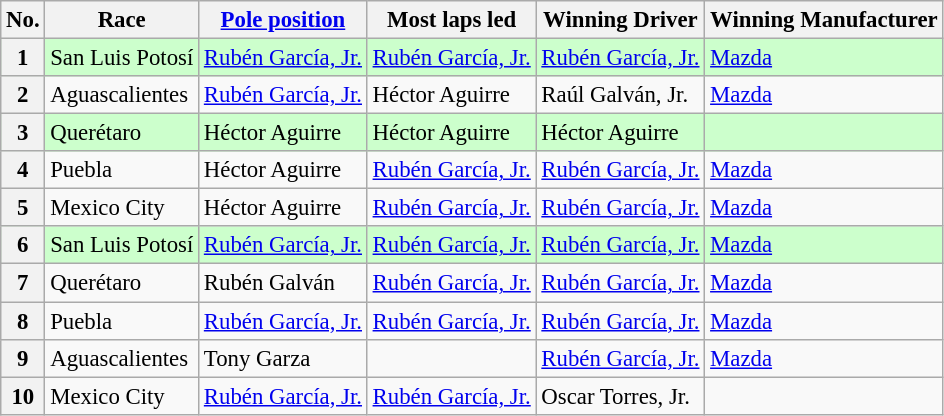<table class="wikitable sortable" style="font-size:95%">
<tr>
<th>No.</th>
<th>Race</th>
<th><a href='#'>Pole position</a></th>
<th>Most laps led</th>
<th>Winning Driver</th>
<th>Winning Manufacturer</th>
</tr>
<tr style="background:#ccffcc;">
<th>1</th>
<td>San Luis Potosí</td>
<td><a href='#'>Rubén García, Jr.</a></td>
<td><a href='#'>Rubén García, Jr.</a></td>
<td><a href='#'>Rubén García, Jr.</a></td>
<td><a href='#'>Mazda</a></td>
</tr>
<tr>
<th>2</th>
<td>Aguascalientes</td>
<td><a href='#'>Rubén García, Jr.</a></td>
<td>Héctor Aguirre</td>
<td>Raúl Galván, Jr.</td>
<td><a href='#'>Mazda</a></td>
</tr>
<tr style="background:#ccffcc;">
<th>3</th>
<td>Querétaro</td>
<td>Héctor Aguirre</td>
<td>Héctor Aguirre</td>
<td>Héctor Aguirre</td>
<td></td>
</tr>
<tr>
<th>4</th>
<td>Puebla</td>
<td>Héctor Aguirre</td>
<td><a href='#'>Rubén García, Jr.</a></td>
<td><a href='#'>Rubén García, Jr.</a></td>
<td><a href='#'>Mazda</a></td>
</tr>
<tr>
<th>5</th>
<td>Mexico City</td>
<td>Héctor Aguirre</td>
<td><a href='#'>Rubén García, Jr.</a></td>
<td><a href='#'>Rubén García, Jr.</a></td>
<td><a href='#'>Mazda</a></td>
</tr>
<tr style="background:#ccffcc;">
<th>6</th>
<td>San Luis Potosí</td>
<td><a href='#'>Rubén García, Jr.</a></td>
<td><a href='#'>Rubén García, Jr.</a></td>
<td><a href='#'>Rubén García, Jr.</a></td>
<td><a href='#'>Mazda</a></td>
</tr>
<tr>
<th>7</th>
<td>Querétaro</td>
<td>Rubén Galván</td>
<td><a href='#'>Rubén García, Jr.</a></td>
<td><a href='#'>Rubén García, Jr.</a></td>
<td><a href='#'>Mazda</a></td>
</tr>
<tr>
<th>8</th>
<td>Puebla</td>
<td><a href='#'>Rubén García, Jr.</a></td>
<td><a href='#'>Rubén García, Jr.</a></td>
<td><a href='#'>Rubén García, Jr.</a></td>
<td><a href='#'>Mazda</a></td>
</tr>
<tr>
<th>9</th>
<td>Aguascalientes</td>
<td>Tony Garza</td>
<td></td>
<td><a href='#'>Rubén García, Jr.</a></td>
<td><a href='#'>Mazda</a></td>
</tr>
<tr>
<th>10</th>
<td>Mexico City</td>
<td><a href='#'>Rubén García, Jr.</a></td>
<td><a href='#'>Rubén García, Jr.</a></td>
<td>Oscar Torres, Jr.</td>
<td></td>
</tr>
</table>
